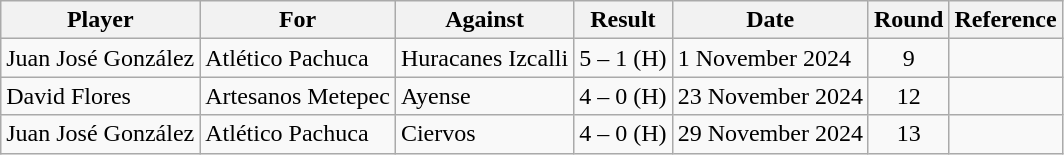<table class="wikitable sortable">
<tr>
<th>Player</th>
<th>For</th>
<th>Against</th>
<th>Result</th>
<th>Date</th>
<th>Round</th>
<th>Reference</th>
</tr>
<tr>
<td> Juan José González</td>
<td>Atlético Pachuca</td>
<td>Huracanes Izcalli</td>
<td align=center>5 – 1 (H)</td>
<td>1 November 2024</td>
<td align=center>9</td>
<td align=center></td>
</tr>
<tr>
<td> David Flores</td>
<td>Artesanos Metepec</td>
<td>Ayense</td>
<td align=center>4 – 0 (H)</td>
<td>23 November 2024</td>
<td align=center>12</td>
<td align=center></td>
</tr>
<tr>
<td> Juan José González</td>
<td>Atlético Pachuca</td>
<td>Ciervos</td>
<td align=center>4 – 0 (H)</td>
<td>29 November 2024</td>
<td align=center>13</td>
<td align=center></td>
</tr>
</table>
